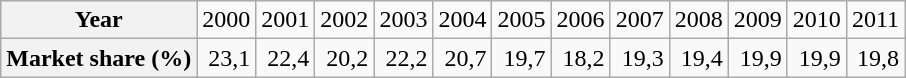<table class="wikitable">
<tr>
<th class="hintergrundfarbe5">Year</th>
<td>2000</td>
<td>2001</td>
<td>2002</td>
<td>2003</td>
<td>2004</td>
<td>2005</td>
<td>2006</td>
<td>2007</td>
<td>2008</td>
<td>2009</td>
<td>2010</td>
<td>2011</td>
</tr>
<tr style="text-align:right">
<th class="hintergrundfarbe5">Market share (%)</th>
<td>23,1</td>
<td>22,4</td>
<td>20,2</td>
<td>22,2</td>
<td>20,7</td>
<td>19,7</td>
<td>18,2</td>
<td>19,3</td>
<td>19,4</td>
<td>19,9</td>
<td>19,9</td>
<td>19,8</td>
</tr>
</table>
